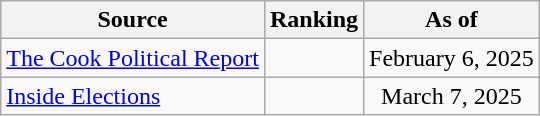<table class="wikitable" style="text-align:center">
<tr>
<th>Source</th>
<th>Ranking</th>
<th>As of</th>
</tr>
<tr>
<td align=left><a href='#'>The Cook Political Report</a></td>
<td></td>
<td>February 6, 2025</td>
</tr>
<tr>
<td align=left><a href='#'>Inside Elections</a></td>
<td></td>
<td>March 7, 2025</td>
</tr>
</table>
